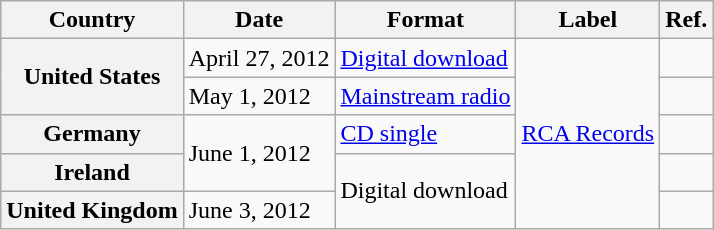<table class="wikitable plainrowheaders">
<tr>
<th scope="col">Country</th>
<th scope="col">Date</th>
<th scope="col">Format</th>
<th scope="col">Label</th>
<th scope="col" class="unsortable">Ref.</th>
</tr>
<tr>
<th scope="row" rowspan="2">United States</th>
<td>April 27, 2012</td>
<td><a href='#'>Digital download</a></td>
<td rowspan="5"><a href='#'>RCA Records</a></td>
<td></td>
</tr>
<tr>
<td>May 1, 2012</td>
<td><a href='#'>Mainstream radio</a></td>
<td><br></td>
</tr>
<tr>
<th scope="row">Germany</th>
<td rowspan="2">June 1, 2012</td>
<td><a href='#'>CD single</a></td>
<td></td>
</tr>
<tr>
<th scope="row">Ireland</th>
<td rowspan="2">Digital download</td>
<td></td>
</tr>
<tr>
<th scope="row">United Kingdom</th>
<td>June 3, 2012</td>
<td></td>
</tr>
</table>
